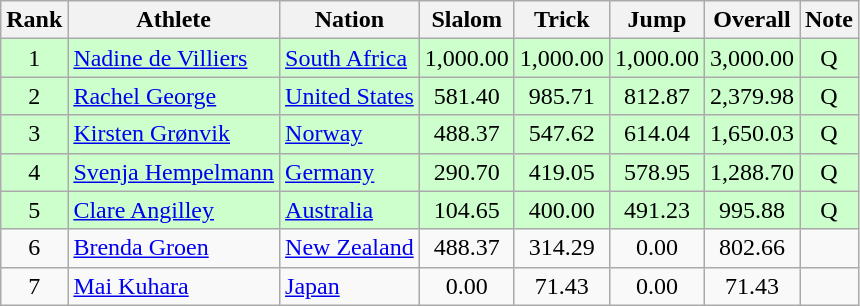<table class="wikitable sortable" style="text-align:center">
<tr>
<th>Rank</th>
<th>Athlete</th>
<th>Nation</th>
<th>Slalom</th>
<th>Trick</th>
<th>Jump</th>
<th>Overall</th>
<th>Note</th>
</tr>
<tr bgcolor=ccffcc>
<td>1</td>
<td align=left><a href='#'>Nadine de Villiers</a></td>
<td align=left> <a href='#'>South Africa</a></td>
<td>1,000.00</td>
<td>1,000.00</td>
<td>1,000.00</td>
<td>3,000.00</td>
<td>Q</td>
</tr>
<tr bgcolor=ccffcc>
<td>2</td>
<td align=left><a href='#'>Rachel George</a></td>
<td align=left> <a href='#'>United States</a></td>
<td>581.40</td>
<td>985.71</td>
<td>812.87</td>
<td>2,379.98</td>
<td>Q</td>
</tr>
<tr bgcolor=ccffcc>
<td>3</td>
<td align=left><a href='#'>Kirsten Grønvik</a></td>
<td align=left> <a href='#'>Norway</a></td>
<td>488.37</td>
<td>547.62</td>
<td>614.04</td>
<td>1,650.03</td>
<td>Q</td>
</tr>
<tr bgcolor=ccffcc>
<td>4</td>
<td align=left><a href='#'>Svenja Hempelmann</a></td>
<td align=left> <a href='#'>Germany</a></td>
<td>290.70</td>
<td>419.05</td>
<td>578.95</td>
<td>1,288.70</td>
<td>Q</td>
</tr>
<tr bgcolor=ccffcc>
<td>5</td>
<td align=left><a href='#'>Clare Angilley</a></td>
<td align=left> <a href='#'>Australia</a></td>
<td>104.65</td>
<td>400.00</td>
<td>491.23</td>
<td>995.88</td>
<td>Q</td>
</tr>
<tr>
<td>6</td>
<td align=left><a href='#'>Brenda Groen</a></td>
<td align=left> <a href='#'>New Zealand</a></td>
<td>488.37</td>
<td>314.29</td>
<td>0.00</td>
<td>802.66</td>
<td></td>
</tr>
<tr>
<td>7</td>
<td align=left><a href='#'>Mai Kuhara</a></td>
<td align=left> <a href='#'>Japan</a></td>
<td>0.00</td>
<td>71.43</td>
<td>0.00</td>
<td>71.43</td>
<td></td>
</tr>
</table>
